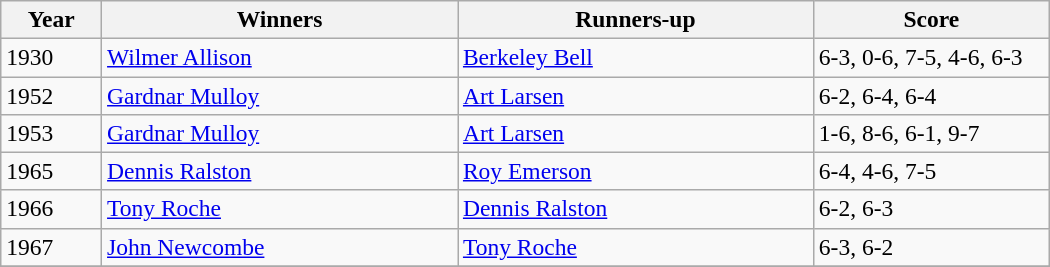<table class="wikitable" style="font-size:98%;">
<tr>
<th style="width:60px;">Year</th>
<th style="width:230px;">Winners</th>
<th style="width:230px;">Runners-up</th>
<th style="width:150px;">Score</th>
</tr>
<tr>
<td>1930</td>
<td> <a href='#'>Wilmer Allison</a></td>
<td> <a href='#'>Berkeley Bell</a></td>
<td>6-3, 0-6, 7-5, 4-6, 6-3</td>
</tr>
<tr>
<td>1952</td>
<td> <a href='#'>Gardnar Mulloy</a></td>
<td> <a href='#'>Art Larsen</a></td>
<td>6-2, 6-4, 6-4</td>
</tr>
<tr>
<td>1953</td>
<td> <a href='#'>Gardnar Mulloy</a></td>
<td> <a href='#'>Art Larsen</a></td>
<td>1-6, 8-6, 6-1, 9-7</td>
</tr>
<tr>
<td>1965</td>
<td> <a href='#'>Dennis Ralston</a></td>
<td> <a href='#'>Roy Emerson</a></td>
<td>6-4, 4-6, 7-5</td>
</tr>
<tr>
<td>1966</td>
<td> <a href='#'>Tony Roche</a></td>
<td> <a href='#'>Dennis Ralston</a></td>
<td>6-2, 6-3</td>
</tr>
<tr>
<td>1967</td>
<td> <a href='#'>John Newcombe</a></td>
<td> <a href='#'>Tony Roche</a></td>
<td>6-3, 6-2</td>
</tr>
<tr>
</tr>
</table>
